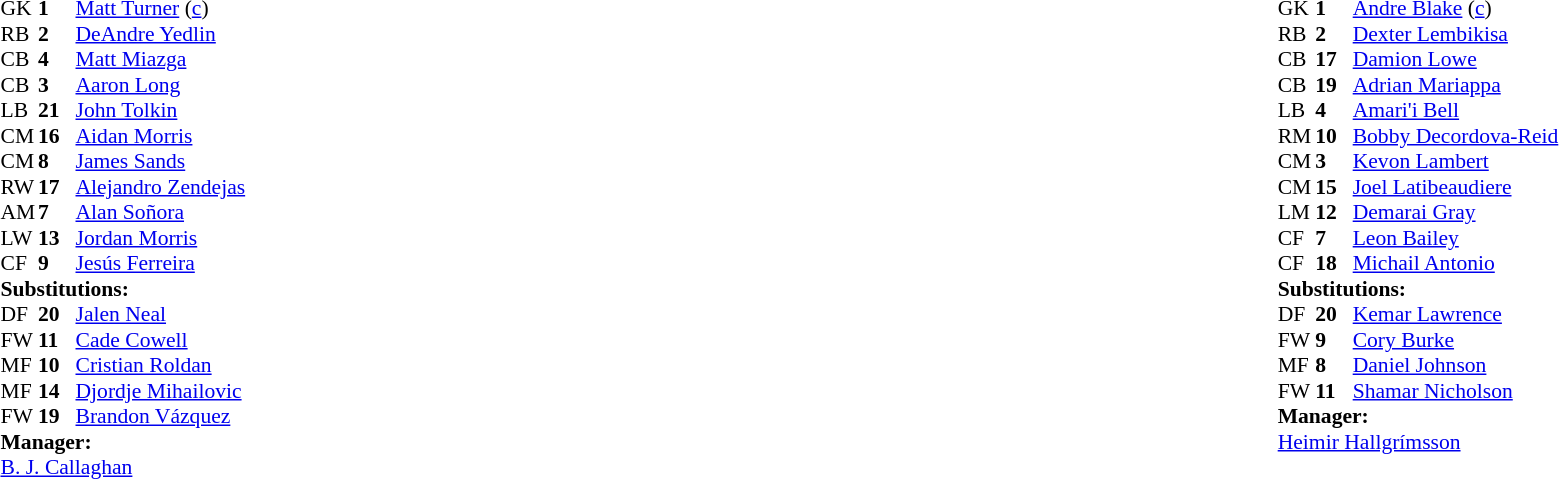<table width="100%">
<tr>
<td valign="top" width="40%"><br><table style="font-size:90%" cellspacing="0" cellpadding="0">
<tr>
<th width=25></th>
<th width=25></th>
</tr>
<tr>
<td>GK</td>
<td><strong>1</strong></td>
<td><a href='#'>Matt Turner</a> (<a href='#'>c</a>)</td>
</tr>
<tr>
<td>RB</td>
<td><strong>2</strong></td>
<td><a href='#'>DeAndre Yedlin</a></td>
</tr>
<tr>
<td>CB</td>
<td><strong>4</strong></td>
<td><a href='#'>Matt Miazga</a></td>
</tr>
<tr>
<td>CB</td>
<td><strong>3</strong></td>
<td><a href='#'>Aaron Long</a></td>
<td></td>
<td></td>
</tr>
<tr>
<td>LB</td>
<td><strong>21</strong></td>
<td><a href='#'>John Tolkin</a></td>
<td></td>
<td></td>
</tr>
<tr>
<td>CM</td>
<td><strong>16</strong></td>
<td><a href='#'>Aidan Morris</a></td>
</tr>
<tr>
<td>CM</td>
<td><strong>8</strong></td>
<td><a href='#'>James Sands</a></td>
</tr>
<tr>
<td>RW</td>
<td><strong>17</strong></td>
<td><a href='#'>Alejandro Zendejas</a></td>
<td></td>
<td></td>
</tr>
<tr>
<td>AM</td>
<td><strong>7</strong></td>
<td><a href='#'>Alan Soñora</a></td>
<td></td>
<td></td>
</tr>
<tr>
<td>LW</td>
<td><strong>13</strong></td>
<td><a href='#'>Jordan Morris</a></td>
<td></td>
<td></td>
</tr>
<tr>
<td>CF</td>
<td><strong>9</strong></td>
<td><a href='#'>Jesús Ferreira</a></td>
</tr>
<tr>
<td colspan=3><strong>Substitutions:</strong></td>
</tr>
<tr>
<td>DF</td>
<td><strong>20</strong></td>
<td><a href='#'>Jalen Neal</a></td>
<td></td>
<td></td>
</tr>
<tr>
<td>FW</td>
<td><strong>11</strong></td>
<td><a href='#'>Cade Cowell</a></td>
<td></td>
<td></td>
</tr>
<tr>
<td>MF</td>
<td><strong>10</strong></td>
<td><a href='#'>Cristian Roldan</a></td>
<td></td>
<td></td>
</tr>
<tr>
<td>MF</td>
<td><strong>14</strong></td>
<td><a href='#'>Djordje Mihailovic</a></td>
<td></td>
<td></td>
</tr>
<tr>
<td>FW</td>
<td><strong>19</strong></td>
<td><a href='#'>Brandon Vázquez</a></td>
<td></td>
<td></td>
</tr>
<tr>
<td colspan=3><strong>Manager:</strong></td>
</tr>
<tr>
<td colspan=3><a href='#'>B. J. Callaghan</a></td>
</tr>
</table>
</td>
<td valign="top"></td>
<td valign="top" width="50%"><br><table style="font-size:90%; margin:auto" cellspacing="0" cellpadding="0">
<tr>
<th width=25></th>
<th width=25></th>
</tr>
<tr>
<td>GK</td>
<td><strong>1</strong></td>
<td><a href='#'>Andre Blake</a> (<a href='#'>c</a>)</td>
<td></td>
</tr>
<tr>
<td>RB</td>
<td><strong>2</strong></td>
<td><a href='#'>Dexter Lembikisa</a></td>
</tr>
<tr>
<td>CB</td>
<td><strong>17</strong></td>
<td><a href='#'>Damion Lowe</a></td>
<td></td>
</tr>
<tr>
<td>CB</td>
<td><strong>19</strong></td>
<td><a href='#'>Adrian Mariappa</a></td>
</tr>
<tr>
<td>LB</td>
<td><strong>4</strong></td>
<td><a href='#'>Amari'i Bell</a></td>
<td></td>
<td></td>
</tr>
<tr>
<td>RM</td>
<td><strong>10</strong></td>
<td><a href='#'>Bobby Decordova-Reid</a></td>
</tr>
<tr>
<td>CM</td>
<td><strong>3</strong></td>
<td><a href='#'>Kevon Lambert</a></td>
</tr>
<tr>
<td>CM</td>
<td><strong>15</strong></td>
<td><a href='#'>Joel Latibeaudiere</a></td>
</tr>
<tr>
<td>LM</td>
<td><strong>12</strong></td>
<td><a href='#'>Demarai Gray</a></td>
<td></td>
<td></td>
</tr>
<tr>
<td>CF</td>
<td><strong>7</strong></td>
<td><a href='#'>Leon Bailey</a></td>
<td></td>
<td></td>
</tr>
<tr>
<td>CF</td>
<td><strong>18</strong></td>
<td><a href='#'>Michail Antonio</a></td>
<td></td>
<td></td>
</tr>
<tr>
<td colspan=3><strong>Substitutions:</strong></td>
</tr>
<tr>
<td>DF</td>
<td><strong>20</strong></td>
<td><a href='#'>Kemar Lawrence</a></td>
<td></td>
<td></td>
</tr>
<tr>
<td>FW</td>
<td><strong>9</strong></td>
<td><a href='#'>Cory Burke</a></td>
<td></td>
<td></td>
</tr>
<tr>
<td>MF</td>
<td><strong>8</strong></td>
<td><a href='#'>Daniel Johnson</a></td>
<td></td>
<td></td>
</tr>
<tr>
<td>FW</td>
<td><strong>11</strong></td>
<td><a href='#'>Shamar Nicholson</a></td>
<td></td>
<td></td>
</tr>
<tr>
<td colspan=3><strong>Manager:</strong></td>
</tr>
<tr>
<td colspan=3> <a href='#'>Heimir Hallgrímsson</a></td>
</tr>
</table>
</td>
</tr>
</table>
